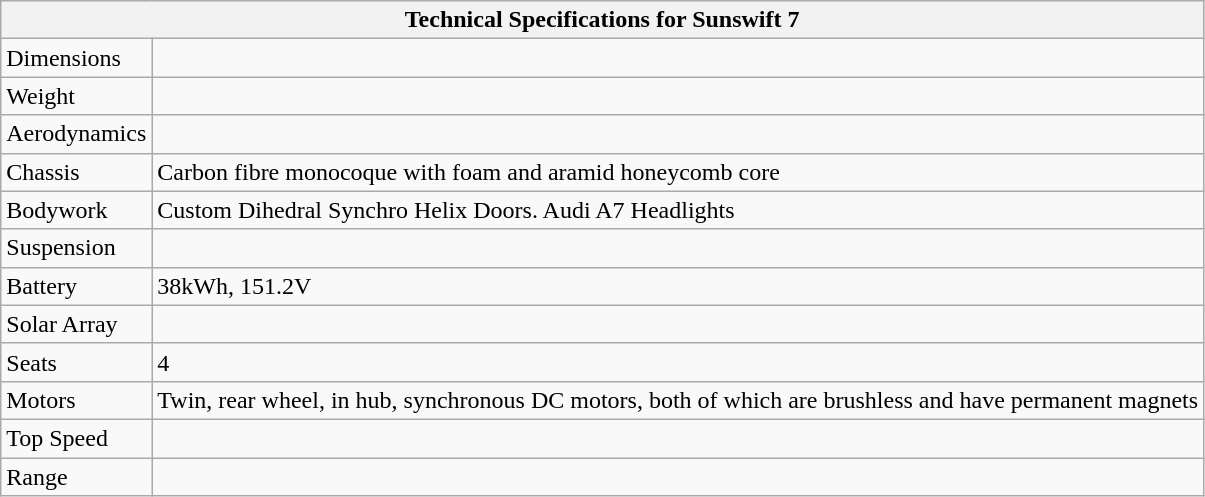<table class="wikitable">
<tr>
<th colspan="2">Technical Specifications for Sunswift 7</th>
</tr>
<tr>
<td>Dimensions</td>
<td></td>
</tr>
<tr>
<td>Weight</td>
<td></td>
</tr>
<tr>
<td>Aerodynamics</td>
<td></td>
</tr>
<tr>
<td>Chassis</td>
<td>Carbon fibre monocoque with foam and aramid honeycomb core</td>
</tr>
<tr>
<td>Bodywork</td>
<td>Custom Dihedral Synchro Helix Doors. Audi A7 Headlights</td>
</tr>
<tr>
<td>Suspension</td>
<td></td>
</tr>
<tr>
<td>Battery</td>
<td>38kWh, 151.2V</td>
</tr>
<tr>
<td>Solar Array</td>
<td></td>
</tr>
<tr>
<td>Seats</td>
<td>4</td>
</tr>
<tr>
<td>Motors</td>
<td>Twin, rear wheel, in hub, synchronous DC motors, both of which are brushless and have permanent magnets</td>
</tr>
<tr>
<td>Top Speed</td>
<td></td>
</tr>
<tr>
<td>Range</td>
<td></td>
</tr>
</table>
